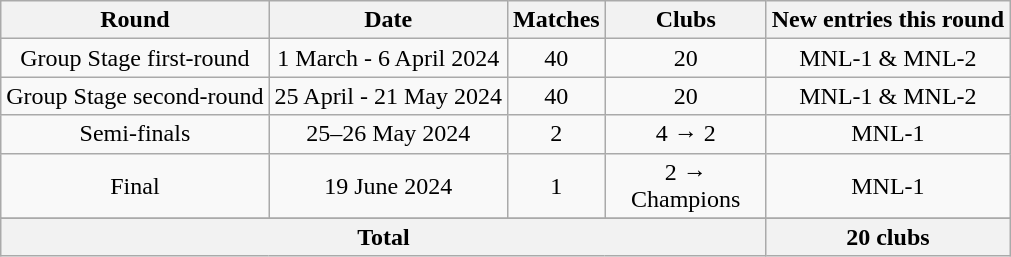<table class="wikitable">
<tr>
<th>Round</th>
<th>Date</th>
<th>Matches</th>
<th width=100>Clubs</th>
<th>New entries this round</th>
</tr>
<tr align=center>
<td>Group Stage first-round</td>
<td>1 March - 6 April 2024</td>
<td>40</td>
<td>20</td>
<td>MNL-1 & MNL-2</td>
</tr>
<tr align=center>
<td>Group Stage second-round</td>
<td>25 April - 21 May 2024</td>
<td>40</td>
<td>20</td>
<td>MNL-1 & MNL-2</td>
</tr>
<tr align=center>
<td>Semi-finals</td>
<td>25–26 May 2024</td>
<td>2</td>
<td>4 → 2</td>
<td>MNL-1</td>
</tr>
<tr align=center>
<td>Final</td>
<td>19 June 2024</td>
<td>1</td>
<td>2 → Champions</td>
<td>MNL-1</td>
</tr>
<tr align=left|>
</tr>
<tr>
<th colspan=4>Total</th>
<th>20 clubs</th>
</tr>
</table>
